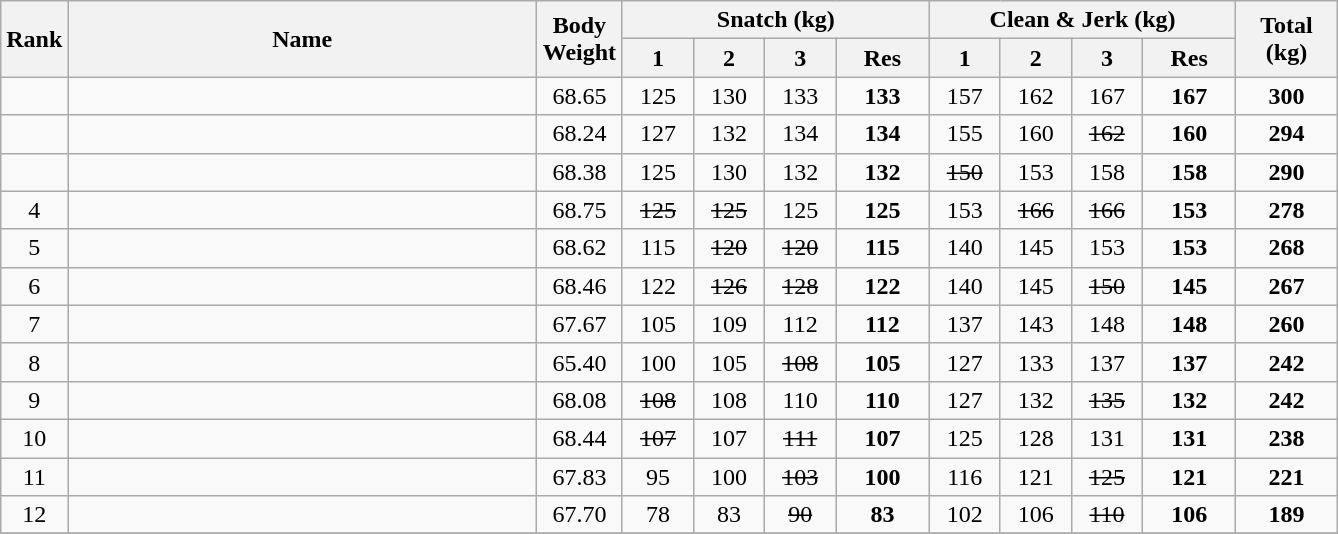<table class = "wikitable" style="text-align:center;">
<tr>
<th rowspan=2>Rank</th>
<th rowspan=2 width=305>Name</th>
<th rowspan=2 width=50>Body Weight</th>
<th colspan=4>Snatch (kg)</th>
<th colspan=4>Clean & Jerk (kg)</th>
<th rowspan=2 width=60>Total (kg)</th>
</tr>
<tr>
<th width=40>1</th>
<th width=40>2</th>
<th width=40>3</th>
<th width=55>Res</th>
<th width=40>1</th>
<th width=40>2</th>
<th width=40>3</th>
<th width=55>Res</th>
</tr>
<tr>
<td></td>
<td align=left></td>
<td>68.65</td>
<td>125</td>
<td>130</td>
<td>133</td>
<td><strong>133</strong></td>
<td>157</td>
<td>162</td>
<td>167</td>
<td><strong>167</strong></td>
<td><strong>300</strong></td>
</tr>
<tr>
<td></td>
<td align=left></td>
<td>68.24</td>
<td>127</td>
<td>132</td>
<td>134</td>
<td><strong>134</strong></td>
<td>155</td>
<td>160</td>
<td><s>162</s></td>
<td><strong>160</strong></td>
<td><strong>294</strong></td>
</tr>
<tr>
<td></td>
<td align=left></td>
<td>68.38</td>
<td>125</td>
<td>130</td>
<td>132</td>
<td><strong>132</strong></td>
<td><s>150</s></td>
<td>153</td>
<td>158</td>
<td><strong>158</strong></td>
<td><strong>290</strong></td>
</tr>
<tr>
<td>4</td>
<td align=left></td>
<td>68.75</td>
<td><s>125</s></td>
<td><s>125</s></td>
<td>125</td>
<td><strong>125</strong></td>
<td>153</td>
<td><s>166</s></td>
<td><s>166</s></td>
<td><strong>153</strong></td>
<td><strong>278</strong></td>
</tr>
<tr>
<td>5</td>
<td align=left></td>
<td>68.62</td>
<td>115</td>
<td><s>120</s></td>
<td><s>120</s></td>
<td><strong>115</strong></td>
<td>140</td>
<td>145</td>
<td>153</td>
<td><strong>153</strong></td>
<td><strong>268</strong></td>
</tr>
<tr>
<td>6</td>
<td align=left></td>
<td>68.46</td>
<td>122</td>
<td><s>126</s></td>
<td><s>128</s></td>
<td><strong>122</strong></td>
<td>140</td>
<td>145</td>
<td><s>150</s></td>
<td><strong>145</strong></td>
<td><strong>267</strong></td>
</tr>
<tr>
<td>7</td>
<td align=left></td>
<td>67.67</td>
<td>105</td>
<td>109</td>
<td>112</td>
<td><strong>112</strong></td>
<td>137</td>
<td>143</td>
<td>148</td>
<td><strong>148</strong></td>
<td><strong>260</strong></td>
</tr>
<tr>
<td>8</td>
<td align=left></td>
<td>65.40</td>
<td>100</td>
<td>105</td>
<td><s>108</s></td>
<td><strong>105</strong></td>
<td>127</td>
<td>133</td>
<td>137</td>
<td><strong>137</strong></td>
<td><strong>242</strong></td>
</tr>
<tr>
<td>9</td>
<td align=left></td>
<td>68.08</td>
<td><s>108</s></td>
<td>108</td>
<td>110</td>
<td><strong>110</strong></td>
<td>127</td>
<td>132</td>
<td><s>135</s></td>
<td><strong>132</strong></td>
<td><strong>242</strong></td>
</tr>
<tr>
<td>10</td>
<td align=left></td>
<td>68.44</td>
<td><s>107</s></td>
<td>107</td>
<td><s>111</s></td>
<td><strong>107</strong></td>
<td>125</td>
<td>128</td>
<td>131</td>
<td><strong>131</strong></td>
<td><strong>238</strong></td>
</tr>
<tr>
<td>11</td>
<td align=left></td>
<td>67.83</td>
<td>95</td>
<td>100</td>
<td><s>103</s></td>
<td><strong>100</strong></td>
<td>116</td>
<td>121</td>
<td><s>125</s></td>
<td><strong>121</strong></td>
<td><strong>221</strong></td>
</tr>
<tr>
<td>12</td>
<td align=left></td>
<td>67.70</td>
<td>78</td>
<td>83</td>
<td><s>90</s></td>
<td><strong>83</strong></td>
<td>102</td>
<td>106</td>
<td><s>110</s></td>
<td><strong>106</strong></td>
<td><strong>189</strong></td>
</tr>
<tr>
</tr>
</table>
